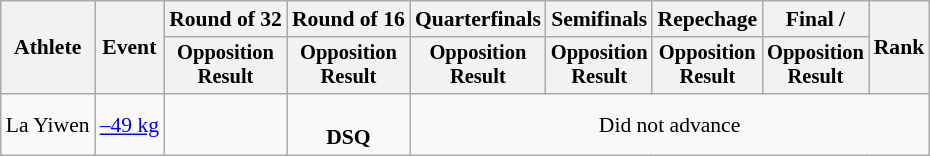<table class=wikitable style=font-size:90%;text-align:center>
<tr>
<th rowspan="2">Athlete</th>
<th rowspan="2">Event</th>
<th>Round of 32</th>
<th>Round of 16</th>
<th>Quarterfinals</th>
<th>Semifinals</th>
<th>Repechage</th>
<th>Final / </th>
<th rowspan=2>Rank</th>
</tr>
<tr style="font-size:95%">
<th>Opposition<br>Result</th>
<th>Opposition<br>Result</th>
<th>Opposition<br>Result</th>
<th>Opposition<br>Result</th>
<th>Opposition<br>Result</th>
<th>Opposition<br>Result</th>
</tr>
<tr>
<td align=left>La Yiwen</td>
<td align=left><a href='#'>–49 kg</a></td>
<td></td>
<td><br><strong>DSQ</strong></td>
<td colspan=5>Did not advance</td>
</tr>
</table>
